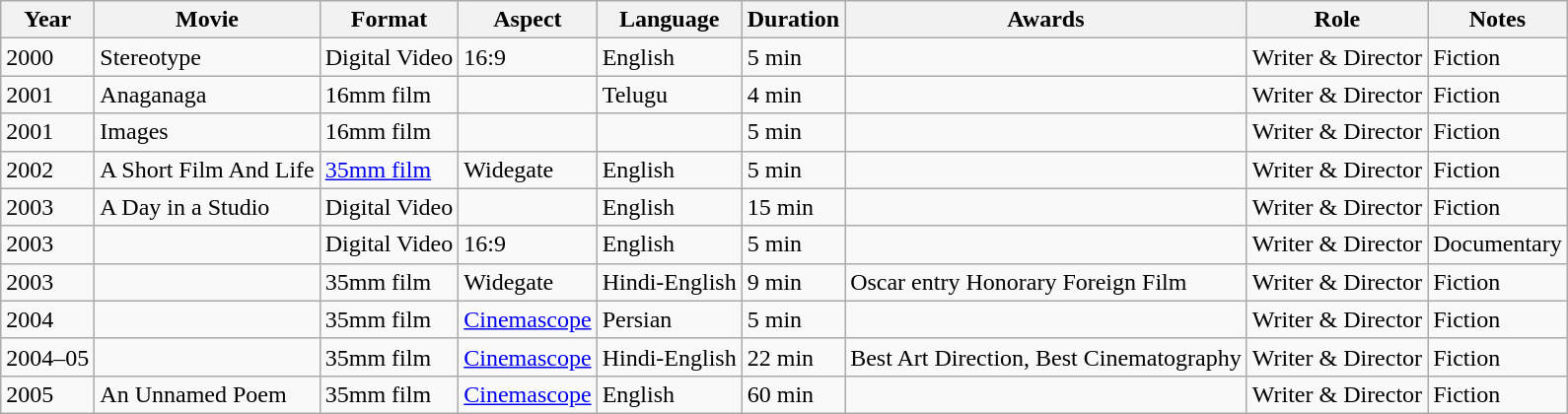<table class="wikitable sortable">
<tr>
<th>Year</th>
<th>Movie</th>
<th>Format</th>
<th>Aspect</th>
<th>Language</th>
<th>Duration</th>
<th>Awards</th>
<th>Role</th>
<th>Notes</th>
</tr>
<tr>
<td>2000</td>
<td>Stereotype</td>
<td>Digital Video</td>
<td>16:9</td>
<td>English</td>
<td>5 min</td>
<td></td>
<td>Writer & Director</td>
<td>Fiction</td>
</tr>
<tr>
<td>2001</td>
<td>Anaganaga</td>
<td>16mm film</td>
<td></td>
<td>Telugu</td>
<td>4 min</td>
<td></td>
<td>Writer & Director</td>
<td>Fiction</td>
</tr>
<tr>
<td>2001</td>
<td>Images</td>
<td>16mm film</td>
<td></td>
<td></td>
<td>5 min</td>
<td></td>
<td>Writer & Director</td>
<td>Fiction</td>
</tr>
<tr>
<td>2002</td>
<td>A Short Film And Life</td>
<td><a href='#'>35mm film</a></td>
<td>Widegate</td>
<td>English</td>
<td>5 min</td>
<td></td>
<td>Writer & Director</td>
<td>Fiction</td>
</tr>
<tr>
<td>2003</td>
<td>A Day in a Studio</td>
<td>Digital Video</td>
<td></td>
<td>English</td>
<td>15 min</td>
<td></td>
<td>Writer & Director</td>
<td>Fiction</td>
</tr>
<tr>
<td>2003</td>
<td></td>
<td>Digital Video</td>
<td>16:9</td>
<td>English</td>
<td>5 min</td>
<td></td>
<td>Writer & Director</td>
<td>Documentary</td>
</tr>
<tr>
<td>2003</td>
<td></td>
<td>35mm film</td>
<td>Widegate</td>
<td>Hindi-English</td>
<td>9 min</td>
<td>Oscar entry Honorary Foreign Film</td>
<td>Writer & Director</td>
<td>Fiction</td>
</tr>
<tr>
<td>2004</td>
<td></td>
<td>35mm film</td>
<td><a href='#'>Cinemascope</a></td>
<td>Persian</td>
<td>5 min</td>
<td></td>
<td>Writer & Director</td>
<td>Fiction</td>
</tr>
<tr>
<td>2004–05</td>
<td></td>
<td>35mm film</td>
<td><a href='#'>Cinemascope</a></td>
<td>Hindi-English</td>
<td>22 min</td>
<td>Best Art Direction, Best Cinematography</td>
<td>Writer & Director</td>
<td>Fiction</td>
</tr>
<tr>
<td>2005</td>
<td>An Unnamed Poem</td>
<td>35mm film</td>
<td><a href='#'>Cinemascope</a></td>
<td>English</td>
<td>60 min</td>
<td></td>
<td>Writer & Director</td>
<td>Fiction</td>
</tr>
</table>
